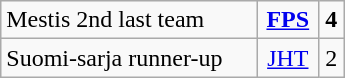<table class="wikitable" style="width:230px">
<tr>
<td align=left>Mestis 2nd last team</td>
<td align=center><strong><a href='#'>FPS</a></strong></td>
<td align=center><strong>4</strong></td>
</tr>
<tr>
<td align=left>Suomi-sarja runner-up</td>
<td align=center><a href='#'>JHT</a></td>
<td align=center>2</td>
</tr>
</table>
